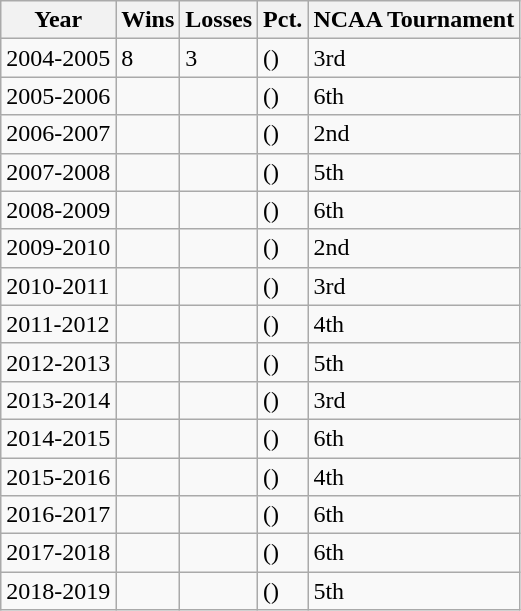<table class="wikitable">
<tr>
<th>Year</th>
<th>Wins</th>
<th>Losses</th>
<th>Pct.</th>
<th>NCAA Tournament</th>
</tr>
<tr>
<td>2004-2005</td>
<td>8</td>
<td>3</td>
<td>()</td>
<td>3rd</td>
</tr>
<tr>
<td>2005-2006</td>
<td></td>
<td></td>
<td>()</td>
<td>6th</td>
</tr>
<tr>
<td>2006-2007</td>
<td></td>
<td></td>
<td>()</td>
<td>2nd</td>
</tr>
<tr>
<td>2007-2008</td>
<td></td>
<td></td>
<td>()</td>
<td>5th</td>
</tr>
<tr>
<td>2008-2009</td>
<td></td>
<td></td>
<td>()</td>
<td>6th</td>
</tr>
<tr>
<td>2009-2010</td>
<td></td>
<td></td>
<td>()</td>
<td>2nd</td>
</tr>
<tr>
<td>2010-2011</td>
<td></td>
<td></td>
<td>()</td>
<td>3rd</td>
</tr>
<tr>
<td>2011-2012</td>
<td></td>
<td></td>
<td>()</td>
<td>4th</td>
</tr>
<tr>
<td>2012-2013</td>
<td></td>
<td></td>
<td>()</td>
<td>5th</td>
</tr>
<tr>
<td>2013-2014</td>
<td></td>
<td></td>
<td>()</td>
<td>3rd</td>
</tr>
<tr>
<td>2014-2015</td>
<td></td>
<td></td>
<td>()</td>
<td>6th</td>
</tr>
<tr>
<td>2015-2016</td>
<td></td>
<td></td>
<td>()</td>
<td>4th</td>
</tr>
<tr>
<td>2016-2017</td>
<td></td>
<td></td>
<td>()</td>
<td>6th</td>
</tr>
<tr>
<td>2017-2018</td>
<td></td>
<td></td>
<td>()</td>
<td>6th</td>
</tr>
<tr>
<td>2018-2019</td>
<td></td>
<td></td>
<td>()</td>
<td>5th</td>
</tr>
</table>
